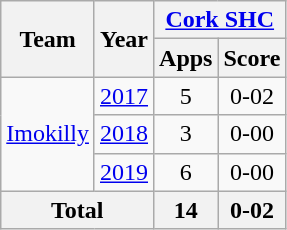<table class="wikitable" style="text-align:center">
<tr>
<th rowspan="2">Team</th>
<th rowspan="2">Year</th>
<th colspan="2"><a href='#'>Cork SHC</a></th>
</tr>
<tr>
<th>Apps</th>
<th>Score</th>
</tr>
<tr>
<td rowspan="3"><a href='#'>Imokilly</a></td>
<td><a href='#'>2017</a></td>
<td>5</td>
<td>0-02</td>
</tr>
<tr>
<td><a href='#'>2018</a></td>
<td>3</td>
<td>0-00</td>
</tr>
<tr>
<td><a href='#'>2019</a></td>
<td>6</td>
<td>0-00</td>
</tr>
<tr>
<th colspan="2">Total</th>
<th>14</th>
<th>0-02</th>
</tr>
</table>
